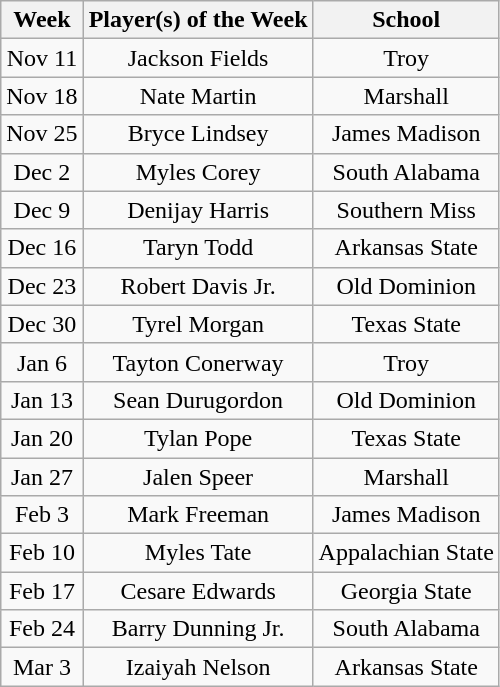<table class=wikitable style="text-align:center">
<tr>
<th>Week</th>
<th>Player(s) of the Week</th>
<th>School</th>
</tr>
<tr>
<td>Nov 11</td>
<td>Jackson Fields</td>
<td>Troy</td>
</tr>
<tr>
<td>Nov 18</td>
<td>Nate Martin</td>
<td>Marshall</td>
</tr>
<tr>
<td>Nov 25</td>
<td>Bryce Lindsey</td>
<td>James Madison</td>
</tr>
<tr>
<td>Dec 2</td>
<td>Myles Corey</td>
<td>South Alabama</td>
</tr>
<tr>
<td>Dec 9</td>
<td>Denijay Harris</td>
<td>Southern Miss</td>
</tr>
<tr>
<td>Dec 16</td>
<td>Taryn Todd</td>
<td>Arkansas State</td>
</tr>
<tr>
<td>Dec 23</td>
<td>Robert Davis Jr.</td>
<td>Old Dominion</td>
</tr>
<tr>
<td>Dec 30</td>
<td>Tyrel Morgan</td>
<td>Texas State</td>
</tr>
<tr>
<td>Jan 6</td>
<td>Tayton Conerway</td>
<td>Troy</td>
</tr>
<tr>
<td>Jan 13</td>
<td>Sean Durugordon</td>
<td>Old Dominion</td>
</tr>
<tr>
<td>Jan 20</td>
<td>Tylan Pope</td>
<td>Texas State</td>
</tr>
<tr>
<td>Jan 27</td>
<td>Jalen Speer</td>
<td>Marshall</td>
</tr>
<tr>
<td>Feb 3</td>
<td>Mark Freeman</td>
<td>James Madison</td>
</tr>
<tr>
<td>Feb 10</td>
<td>Myles Tate</td>
<td>Appalachian State</td>
</tr>
<tr>
<td>Feb 17</td>
<td>Cesare Edwards</td>
<td>Georgia State</td>
</tr>
<tr>
<td>Feb 24</td>
<td>Barry Dunning Jr.</td>
<td>South Alabama</td>
</tr>
<tr>
<td>Mar 3</td>
<td>Izaiyah Nelson</td>
<td>Arkansas State</td>
</tr>
</table>
